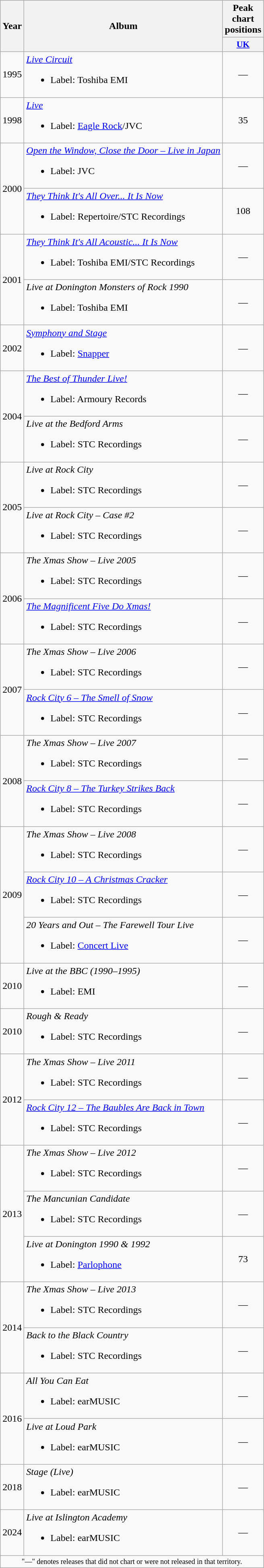<table class="wikitable" style="text-align: center;">
<tr>
<th rowspan="2">Year</th>
<th rowspan="2">Album</th>
<th colspan="1">Peak chart positions</th>
</tr>
<tr>
<th scope="col" style="width:3em;font-size:90%"><a href='#'>UK</a><br></th>
</tr>
<tr>
<td>1995</td>
<td align="left"><em><a href='#'>Live Circuit</a></em><br><ul><li>Label: Toshiba EMI</li></ul></td>
<td>—</td>
</tr>
<tr>
<td>1998</td>
<td align="left"><em><a href='#'>Live</a></em><br><ul><li>Label: <a href='#'>Eagle Rock</a>/JVC</li></ul></td>
<td>35</td>
</tr>
<tr>
<td rowspan="2">2000</td>
<td align="left"><em><a href='#'>Open the Window, Close the Door – Live in Japan</a></em><br><ul><li>Label: JVC</li></ul></td>
<td>—</td>
</tr>
<tr>
<td align="left"><em><a href='#'>They Think It's All Over... It Is Now</a></em><br><ul><li>Label: Repertoire/STC Recordings</li></ul></td>
<td>108</td>
</tr>
<tr>
<td rowspan="2">2001</td>
<td align="left"><em><a href='#'>They Think It's All Acoustic... It Is Now</a></em><br><ul><li>Label: Toshiba EMI/STC Recordings</li></ul></td>
<td>—</td>
</tr>
<tr>
<td align="left"><em>Live at Donington Monsters of Rock 1990</em><br><ul><li>Label: Toshiba EMI</li></ul></td>
<td>—</td>
</tr>
<tr>
<td>2002</td>
<td align="left"><em><a href='#'>Symphony and Stage</a></em><br><ul><li>Label: <a href='#'>Snapper</a></li></ul></td>
<td>—</td>
</tr>
<tr>
<td rowspan="2">2004</td>
<td align="left"><em><a href='#'>The Best of Thunder Live!</a></em><br><ul><li>Label: Armoury Records</li></ul></td>
<td>—</td>
</tr>
<tr>
<td align="left"><em>Live at the Bedford Arms</em><br><ul><li>Label: STC Recordings</li></ul></td>
<td>—</td>
</tr>
<tr>
<td rowspan="2">2005</td>
<td align="left"><em>Live at Rock City</em><br><ul><li>Label: STC Recordings</li></ul></td>
<td>—</td>
</tr>
<tr>
<td align="left"><em>Live at Rock City – Case #2</em><br><ul><li>Label: STC Recordings</li></ul></td>
<td>—</td>
</tr>
<tr>
<td rowspan="2">2006</td>
<td align="left"><em>The Xmas Show – Live 2005</em><br><ul><li>Label: STC Recordings</li></ul></td>
<td>—</td>
</tr>
<tr>
<td align="left"><em><a href='#'>The Magnificent Five Do Xmas!</a></em><br><ul><li>Label: STC Recordings</li></ul></td>
<td>—</td>
</tr>
<tr>
<td rowspan="2">2007</td>
<td align="left"><em>The Xmas Show – Live 2006</em><br><ul><li>Label: STC Recordings</li></ul></td>
<td>—</td>
</tr>
<tr>
<td align="left"><em><a href='#'>Rock City 6 – The Smell of Snow</a></em><br><ul><li>Label: STC Recordings</li></ul></td>
<td>—</td>
</tr>
<tr>
<td rowspan="2">2008</td>
<td align="left"><em>The Xmas Show – Live 2007</em><br><ul><li>Label: STC Recordings</li></ul></td>
<td>—</td>
</tr>
<tr>
<td align="left"><em><a href='#'>Rock City 8 – The Turkey Strikes Back</a></em><br><ul><li>Label: STC Recordings</li></ul></td>
<td>—</td>
</tr>
<tr>
<td rowspan="3">2009</td>
<td align="left"><em>The Xmas Show – Live 2008</em><br><ul><li>Label: STC Recordings</li></ul></td>
<td>—</td>
</tr>
<tr>
<td align="left"><em><a href='#'>Rock City 10 – A Christmas Cracker</a></em><br><ul><li>Label: STC Recordings</li></ul></td>
<td>—</td>
</tr>
<tr>
<td align="left"><em>20 Years and Out – The Farewell Tour Live</em><br><ul><li>Label: <a href='#'>Concert Live</a></li></ul></td>
<td>—</td>
</tr>
<tr>
<td>2010</td>
<td align="left"><em>Live at the BBC (1990–1995)</em><br><ul><li>Label: EMI</li></ul></td>
<td>—</td>
</tr>
<tr>
<td>2010</td>
<td align="left"><em>Rough & Ready</em><br><ul><li>Label: STC Recordings</li></ul></td>
<td>—</td>
</tr>
<tr>
<td rowspan="2">2012</td>
<td align="left"><em>The Xmas Show – Live 2011</em><br><ul><li>Label: STC Recordings</li></ul></td>
<td>—</td>
</tr>
<tr>
<td align="left"><em><a href='#'>Rock City 12 – The Baubles Are Back in Town</a></em><br><ul><li>Label: STC Recordings</li></ul></td>
<td>—</td>
</tr>
<tr>
<td rowspan="3">2013</td>
<td align="left"><em>The Xmas Show – Live 2012</em><br><ul><li>Label: STC Recordings</li></ul></td>
<td>—</td>
</tr>
<tr>
<td align="left"><em>The Mancunian Candidate</em><br><ul><li>Label: STC Recordings</li></ul></td>
<td>—</td>
</tr>
<tr>
<td align="left"><em>Live at Donington 1990 & 1992</em><br><ul><li>Label: <a href='#'>Parlophone</a></li></ul></td>
<td>73</td>
</tr>
<tr>
<td rowspan="2">2014</td>
<td align="left"><em>The Xmas Show – Live 2013</em><br><ul><li>Label: STC Recordings</li></ul></td>
<td>—</td>
</tr>
<tr>
<td align="left"><em>Back to the Black Country</em><br><ul><li>Label: STC Recordings</li></ul></td>
<td>—</td>
</tr>
<tr>
<td rowspan="2">2016</td>
<td align="left"><em>All You Can Eat</em><br><ul><li>Label: earMUSIC</li></ul></td>
<td>—</td>
</tr>
<tr>
<td align="left"><em>Live at Loud Park</em><br><ul><li>Label: earMUSIC</li></ul></td>
<td>—</td>
</tr>
<tr>
<td>2018</td>
<td align="left"><em>Stage (Live)</em><br><ul><li>Label: earMUSIC</li></ul></td>
<td>—</td>
</tr>
<tr>
<td>2024</td>
<td align="left"><em>Live at Islington Academy</em><br><ul><li>Label: earMUSIC</li></ul></td>
<td>—</td>
</tr>
<tr>
<td align="center" colspan="6" style="font-size: 9pt">"—" denotes releases that did not chart or were not released in that territory.</td>
</tr>
</table>
